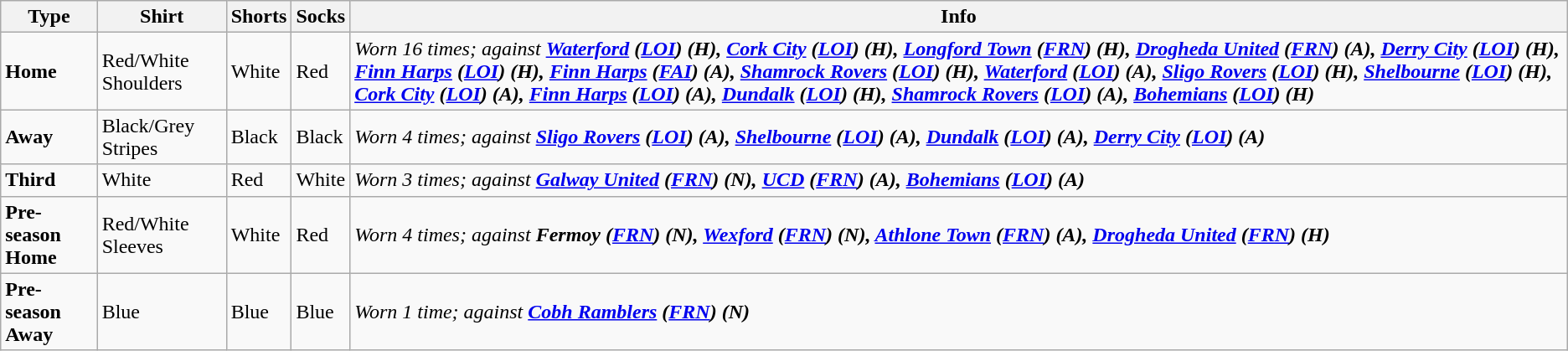<table class="wikitable">
<tr>
<th>Type</th>
<th>Shirt</th>
<th>Shorts</th>
<th>Socks</th>
<th>Info</th>
</tr>
<tr>
<td><span><strong>Home</strong></span></td>
<td>Red/White Shoulders</td>
<td>White</td>
<td>Red</td>
<td><em>Worn 16 times; against</em> <strong><em><a href='#'>Waterford</a> (<a href='#'>LOI</a>) (H), <a href='#'>Cork City</a> (<a href='#'>LOI</a>) (H), <a href='#'>Longford Town</a> (<a href='#'>FRN</a>) (H), <a href='#'>Drogheda United</a> (<a href='#'>FRN</a>) (A), <a href='#'>Derry City</a> (<a href='#'>LOI</a>) (H), <a href='#'>Finn Harps</a> (<a href='#'>LOI</a>) (H), <a href='#'>Finn Harps</a> (<a href='#'>FAI</a>) (A), <a href='#'>Shamrock Rovers</a> (<a href='#'>LOI</a>) (H), <a href='#'>Waterford</a> (<a href='#'>LOI</a>) (A), <a href='#'>Sligo Rovers</a> (<a href='#'>LOI</a>) (H), <a href='#'>Shelbourne</a> (<a href='#'>LOI</a>) (H), <a href='#'>Cork City</a> (<a href='#'>LOI</a>) (A), <a href='#'>Finn Harps</a> (<a href='#'>LOI</a>) (A), <a href='#'>Dundalk</a> (<a href='#'>LOI</a>) (H), <a href='#'>Shamrock Rovers</a> (<a href='#'>LOI</a>) (A), <a href='#'>Bohemians</a> (<a href='#'>LOI</a>) (H)</em></strong></td>
</tr>
<tr>
<td><span><strong>Away</strong></span></td>
<td>Black/Grey Stripes</td>
<td>Black</td>
<td>Black</td>
<td><em>Worn 4 times; against</em> <strong><em><a href='#'>Sligo Rovers</a> (<a href='#'>LOI</a>) (A), <a href='#'>Shelbourne</a> (<a href='#'>LOI</a>) (A), <a href='#'>Dundalk</a> (<a href='#'>LOI</a>) (A), <a href='#'>Derry City</a> (<a href='#'>LOI</a>) (A)</em></strong></td>
</tr>
<tr>
<td><span><strong>Third</strong></span></td>
<td>White</td>
<td>Red</td>
<td>White</td>
<td><em>Worn 3 times; against</em> <strong><em><a href='#'>Galway United</a> (<a href='#'>FRN</a>) (N), <a href='#'>UCD</a> (<a href='#'>FRN</a>) (A), <a href='#'>Bohemians</a> (<a href='#'>LOI</a>) (A)</em></strong></td>
</tr>
<tr>
<td><span><strong>Pre-season Home</strong></span></td>
<td>Red/White Sleeves</td>
<td>White</td>
<td>Red</td>
<td><em>Worn 4 times; against</em> <strong><em>Fermoy (<a href='#'>FRN</a>) (N), <a href='#'>Wexford</a> (<a href='#'>FRN</a>) (N), <a href='#'>Athlone Town</a> (<a href='#'>FRN</a>) (A), <a href='#'>Drogheda United</a> (<a href='#'>FRN</a>) (H)</em></strong></td>
</tr>
<tr>
<td><span><strong>Pre-season Away</strong></span></td>
<td>Blue</td>
<td>Blue</td>
<td>Blue</td>
<td><em>Worn 1 time; against</em> <strong><em><a href='#'>Cobh Ramblers</a> (<a href='#'>FRN</a>) (N)</em></strong></td>
</tr>
</table>
